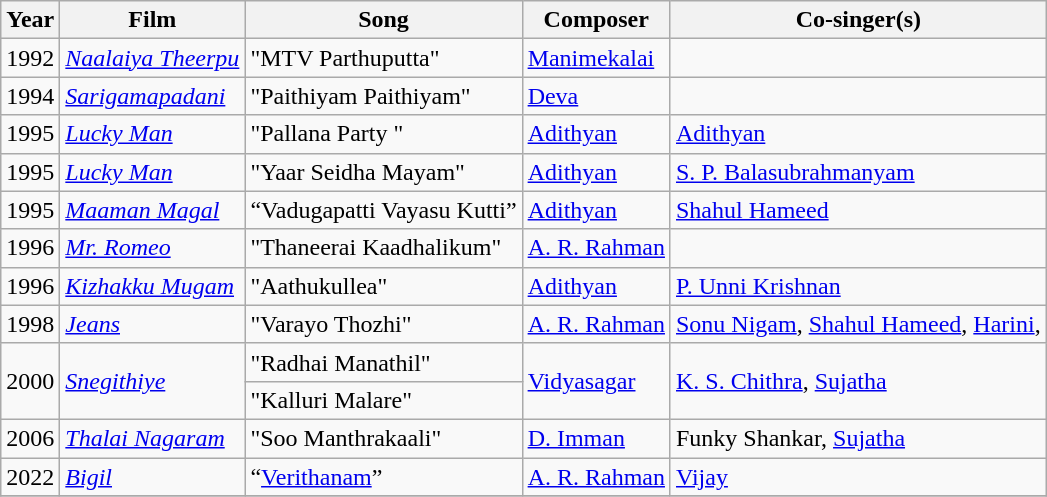<table class="wikitable">
<tr>
<th>Year</th>
<th>Film</th>
<th>Song</th>
<th>Composer</th>
<th>Co-singer(s)</th>
</tr>
<tr>
<td>1992</td>
<td><em><a href='#'>Naalaiya Theerpu</a></em></td>
<td>"MTV Parthuputta"</td>
<td><a href='#'>Manimekalai</a></td>
<td></td>
</tr>
<tr>
<td>1994</td>
<td><em><a href='#'>Sarigamapadani</a></em></td>
<td>"Paithiyam Paithiyam"</td>
<td><a href='#'>Deva</a></td>
<td></td>
</tr>
<tr>
<td>1995</td>
<td><em><a href='#'>Lucky Man</a></em></td>
<td>"Pallana Party "</td>
<td><a href='#'>Adithyan</a></td>
<td><a href='#'>Adithyan</a></td>
</tr>
<tr>
<td>1995</td>
<td><em><a href='#'>Lucky Man</a></em></td>
<td>"Yaar Seidha Mayam"</td>
<td><a href='#'>Adithyan</a></td>
<td><a href='#'>S. P.  Balasubrahmanyam</a></td>
</tr>
<tr>
<td>1995</td>
<td><em><a href='#'>Maaman Magal</a></em></td>
<td>“Vadugapatti  Vayasu Kutti”</td>
<td><a href='#'>Adithyan</a></td>
<td><a href='#'>Shahul Hameed</a></td>
</tr>
<tr>
<td>1996</td>
<td><em><a href='#'>Mr. Romeo</a></em></td>
<td>"Thaneerai  Kaadhalikum"</td>
<td><a href='#'>A. R. Rahman</a></td>
<td></td>
</tr>
<tr>
<td>1996</td>
<td><em><a href='#'>Kizhakku Mugam</a></em></td>
<td>"Aathukullea"</td>
<td><a href='#'>Adithyan</a></td>
<td><a href='#'>P. Unni Krishnan</a></td>
</tr>
<tr>
<td>1998</td>
<td><a href='#'><em>Jeans</em></a></td>
<td>"Varayo  Thozhi"</td>
<td><a href='#'>A. R. Rahman</a></td>
<td><a href='#'>Sonu Nigam</a>, <a href='#'>Shahul Hameed</a>, <a href='#'>Harini</a>,</td>
</tr>
<tr>
<td rowspan="2">2000</td>
<td rowspan="2"><em><a href='#'>Snegithiye</a></em></td>
<td>"Radhai  Manathil"</td>
<td rowspan="2"><a href='#'>Vidyasagar</a></td>
<td rowspan="2"><a href='#'>K. S. Chithra</a>, <a href='#'>Sujatha</a></td>
</tr>
<tr>
<td>"Kalluri  Malare"</td>
</tr>
<tr>
<td>2006</td>
<td><em><a href='#'>Thalai Nagaram</a></em></td>
<td>"Soo  Manthrakaali"</td>
<td><a href='#'>D. Imman</a></td>
<td>Funky Shankar,  <a href='#'>Sujatha</a></td>
</tr>
<tr>
<td>2022</td>
<td><em><a href='#'>Bigil</a></em></td>
<td>“<a href='#'>Verithanam</a>”</td>
<td><a href='#'>A. R. Rahman</a></td>
<td><a href='#'>Vijay</a></td>
</tr>
<tr>
</tr>
</table>
